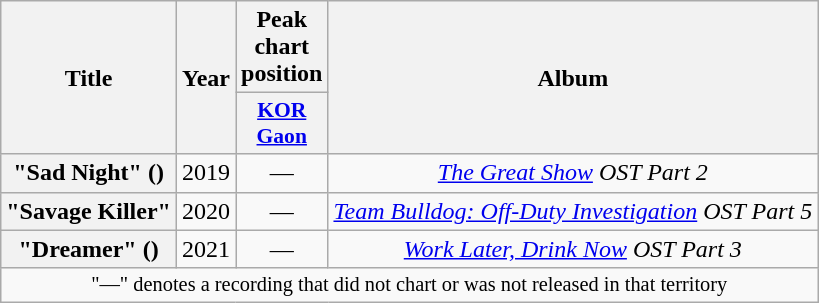<table class="wikitable plainrowheaders" style="text-align:center">
<tr>
<th scope="col" rowspan="2">Title</th>
<th scope="col" rowspan="2">Year</th>
<th scope="col">Peak chart position</th>
<th scope="col" rowspan="2">Album</th>
</tr>
<tr>
<th scope="col" style="font-size:90%; width:2.5em"><a href='#'>KOR<br>Gaon</a></th>
</tr>
<tr>
<th scope="row">"Sad Night" ()</th>
<td>2019</td>
<td>—</td>
<td><em><a href='#'>The Great Show</a> OST Part 2</em></td>
</tr>
<tr>
<th scope="row">"Savage Killer"</th>
<td>2020</td>
<td>—</td>
<td><em><a href='#'>Team Bulldog: Off-Duty Investigation</a> OST Part 5</em></td>
</tr>
<tr>
<th scope="row">"Dreamer" ()</th>
<td>2021</td>
<td>—</td>
<td><em><a href='#'>Work Later, Drink Now</a> OST Part 3</em></td>
</tr>
<tr>
<td colspan="4" style="font-size:85%">"—" denotes a recording that did not chart or was not released in that territory</td>
</tr>
</table>
